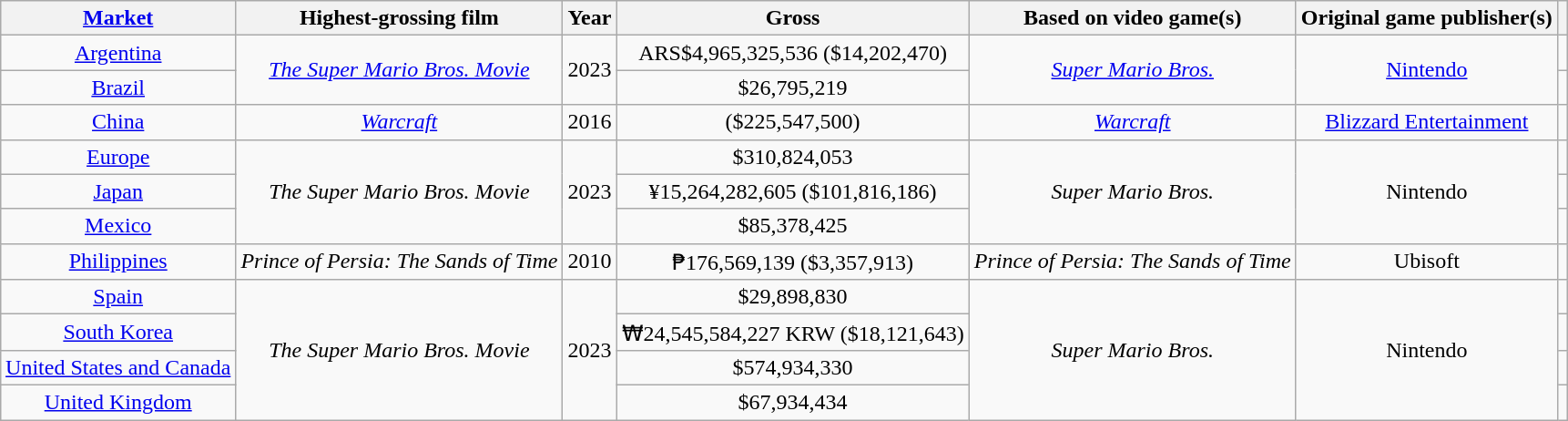<table class="wikitable sortable" style="margin:auto; text-align:center">
<tr>
<th><a href='#'>Market</a></th>
<th scope="col">Highest-grossing film</th>
<th scope="col">Year</th>
<th scope="col">Gross</th>
<th>Based on video game(s)</th>
<th>Original game publisher(s)</th>
<th class="unsortable"></th>
</tr>
<tr>
<td><a href='#'>Argentina</a></td>
<td rowspan="2"><em><a href='#'>The Super Mario Bros. Movie</a></em></td>
<td rowspan="2">2023</td>
<td>ARS$4,965,325,536 ($14,202,470)</td>
<td rowspan="2"><em><a href='#'>Super Mario Bros.</a></em></td>
<td rowspan="2"><a href='#'>Nintendo</a></td>
<td></td>
</tr>
<tr>
<td><a href='#'>Brazil</a></td>
<td>$26,795,219</td>
<td></td>
</tr>
<tr>
<td><a href='#'>China</a></td>
<td><em><a href='#'>Warcraft</a></em></td>
<td>2016</td>
<td> ($225,547,500)</td>
<td><em><a href='#'>Warcraft</a></em></td>
<td><a href='#'>Blizzard Entertainment</a></td>
<td></td>
</tr>
<tr>
<td><a href='#'>Europe</a></td>
<td rowspan="3"><em>The Super Mario Bros. Movie</em></td>
<td rowspan="3">2023</td>
<td>$310,824,053</td>
<td rowspan="3"><em>Super Mario Bros.</em></td>
<td rowspan="3">Nintendo</td>
<td></td>
</tr>
<tr>
<td><a href='#'>Japan</a></td>
<td>¥15,264,282,605 ($101,816,186)</td>
<td></td>
</tr>
<tr>
<td><a href='#'>Mexico</a></td>
<td>$85,378,425</td>
<td></td>
</tr>
<tr>
<td><a href='#'>Philippines</a></td>
<td><em>Prince of Persia: The Sands of Time</em></td>
<td>2010</td>
<td>₱176,569,139 ($3,357,913)</td>
<td><em>Prince of Persia: The Sands of Time</em></td>
<td>Ubisoft</td>
<td></td>
</tr>
<tr>
<td><a href='#'>Spain</a></td>
<td rowspan="4"><em>The Super Mario Bros. Movie</em></td>
<td rowspan="4">2023</td>
<td>$29,898,830</td>
<td rowspan="4"><em>Super Mario Bros.</em></td>
<td rowspan="4">Nintendo</td>
<td></td>
</tr>
<tr>
<td><a href='#'>South Korea</a></td>
<td>₩24,545,584,227 KRW ($18,121,643)</td>
<td></td>
</tr>
<tr>
<td><a href='#'>United States and Canada</a></td>
<td>$574,934,330</td>
<td></td>
</tr>
<tr>
<td><a href='#'>United Kingdom</a></td>
<td>$67,934,434</td>
<td></td>
</tr>
</table>
